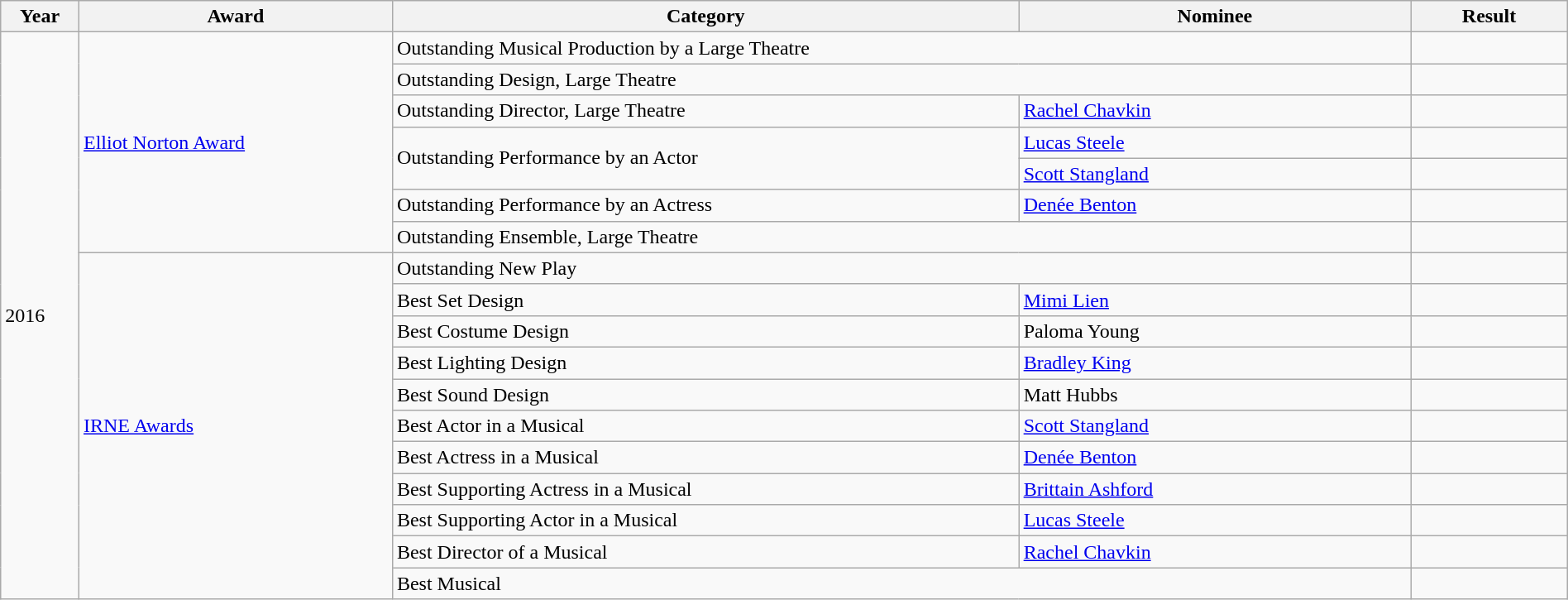<table class="wikitable" style="width:100%;">
<tr>
<th style="width:5%;">Year</th>
<th style="width:20%;">Award</th>
<th style="width:40%;">Category</th>
<th style="width:25%;">Nominee</th>
<th style="width:10%;">Result</th>
</tr>
<tr>
<td rowspan="18">2016</td>
<td rowspan="7"><a href='#'>Elliot Norton Award</a></td>
<td colspan="2">Outstanding Musical Production by a Large Theatre</td>
<td></td>
</tr>
<tr>
<td colspan="2">Outstanding Design, Large Theatre</td>
<td></td>
</tr>
<tr>
<td>Outstanding Director, Large Theatre</td>
<td><a href='#'>Rachel Chavkin</a></td>
<td></td>
</tr>
<tr>
<td rowspan="2">Outstanding Performance by an Actor</td>
<td><a href='#'>Lucas Steele</a></td>
<td></td>
</tr>
<tr>
<td><a href='#'>Scott Stangland</a></td>
<td></td>
</tr>
<tr>
<td>Outstanding Performance by an Actress</td>
<td><a href='#'>Denée Benton</a></td>
<td></td>
</tr>
<tr>
<td colspan="2">Outstanding Ensemble, Large Theatre</td>
<td></td>
</tr>
<tr>
<td rowspan=11><a href='#'>IRNE Awards</a></td>
<td colspan=2>Outstanding New Play</td>
<td></td>
</tr>
<tr>
<td>Best Set Design</td>
<td><a href='#'>Mimi Lien</a></td>
<td></td>
</tr>
<tr>
<td>Best Costume Design</td>
<td>Paloma Young</td>
<td></td>
</tr>
<tr>
<td>Best Lighting Design</td>
<td><a href='#'>Bradley King</a></td>
<td></td>
</tr>
<tr>
<td>Best Sound Design</td>
<td>Matt Hubbs</td>
<td></td>
</tr>
<tr>
<td>Best Actor in a Musical</td>
<td><a href='#'>Scott Stangland</a></td>
<td></td>
</tr>
<tr>
<td>Best Actress in a Musical</td>
<td><a href='#'>Denée Benton</a></td>
<td></td>
</tr>
<tr>
<td>Best Supporting Actress in a Musical</td>
<td><a href='#'>Brittain Ashford</a></td>
<td></td>
</tr>
<tr>
<td>Best Supporting Actor in a Musical</td>
<td><a href='#'>Lucas Steele</a></td>
<td></td>
</tr>
<tr>
<td>Best Director of a Musical</td>
<td><a href='#'>Rachel Chavkin</a></td>
<td></td>
</tr>
<tr>
<td colspan=2>Best Musical</td>
<td></td>
</tr>
</table>
